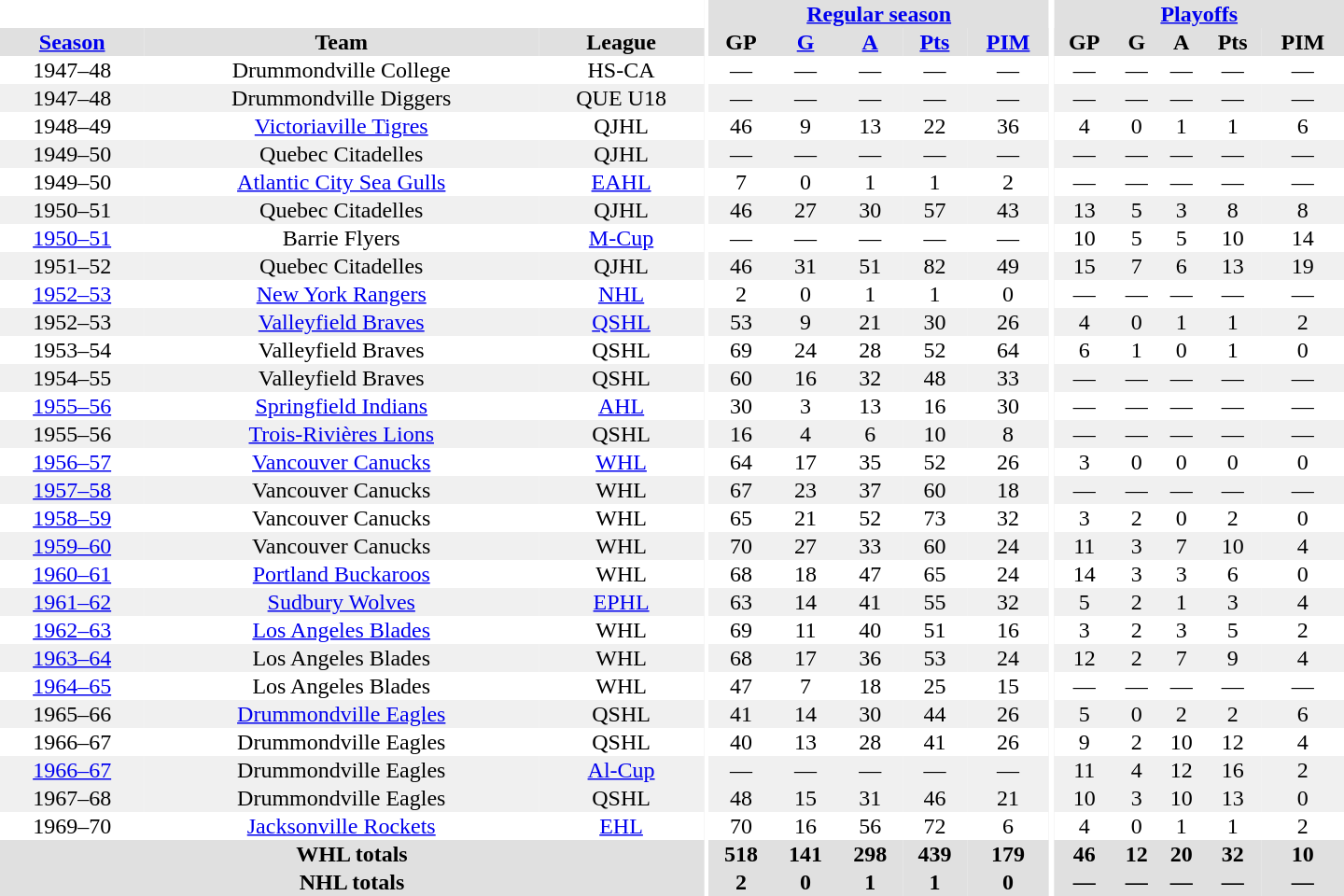<table border="0" cellpadding="1" cellspacing="0" style="text-align:center; width:60em">
<tr bgcolor="#e0e0e0">
<th colspan="3" bgcolor="#ffffff"></th>
<th rowspan="100" bgcolor="#ffffff"></th>
<th colspan="5"><a href='#'>Regular season</a></th>
<th rowspan="100" bgcolor="#ffffff"></th>
<th colspan="5"><a href='#'>Playoffs</a></th>
</tr>
<tr bgcolor="#e0e0e0">
<th><a href='#'>Season</a></th>
<th>Team</th>
<th>League</th>
<th>GP</th>
<th><a href='#'>G</a></th>
<th><a href='#'>A</a></th>
<th><a href='#'>Pts</a></th>
<th><a href='#'>PIM</a></th>
<th>GP</th>
<th>G</th>
<th>A</th>
<th>Pts</th>
<th>PIM</th>
</tr>
<tr>
<td>1947–48</td>
<td>Drummondville College</td>
<td>HS-CA</td>
<td>—</td>
<td>—</td>
<td>—</td>
<td>—</td>
<td>—</td>
<td>—</td>
<td>—</td>
<td>—</td>
<td>—</td>
<td>—</td>
</tr>
<tr bgcolor="#f0f0f0">
<td>1947–48</td>
<td>Drummondville Diggers</td>
<td>QUE U18</td>
<td>—</td>
<td>—</td>
<td>—</td>
<td>—</td>
<td>—</td>
<td>—</td>
<td>—</td>
<td>—</td>
<td>—</td>
<td>—</td>
</tr>
<tr>
<td>1948–49</td>
<td><a href='#'>Victoriaville Tigres</a></td>
<td>QJHL</td>
<td>46</td>
<td>9</td>
<td>13</td>
<td>22</td>
<td>36</td>
<td>4</td>
<td>0</td>
<td>1</td>
<td>1</td>
<td>6</td>
</tr>
<tr bgcolor="#f0f0f0">
<td>1949–50</td>
<td>Quebec Citadelles</td>
<td>QJHL</td>
<td>—</td>
<td>—</td>
<td>—</td>
<td>—</td>
<td>—</td>
<td>—</td>
<td>—</td>
<td>—</td>
<td>—</td>
<td>—</td>
</tr>
<tr>
<td>1949–50</td>
<td><a href='#'>Atlantic City Sea Gulls</a></td>
<td><a href='#'>EAHL</a></td>
<td>7</td>
<td>0</td>
<td>1</td>
<td>1</td>
<td>2</td>
<td>—</td>
<td>—</td>
<td>—</td>
<td>—</td>
<td>—</td>
</tr>
<tr bgcolor="#f0f0f0">
<td>1950–51</td>
<td>Quebec Citadelles</td>
<td>QJHL</td>
<td>46</td>
<td>27</td>
<td>30</td>
<td>57</td>
<td>43</td>
<td>13</td>
<td>5</td>
<td>3</td>
<td>8</td>
<td>8</td>
</tr>
<tr>
<td><a href='#'>1950–51</a></td>
<td>Barrie Flyers</td>
<td><a href='#'>M-Cup</a></td>
<td>—</td>
<td>—</td>
<td>—</td>
<td>—</td>
<td>—</td>
<td>10</td>
<td>5</td>
<td>5</td>
<td>10</td>
<td>14</td>
</tr>
<tr bgcolor="#f0f0f0">
<td>1951–52</td>
<td>Quebec Citadelles</td>
<td>QJHL</td>
<td>46</td>
<td>31</td>
<td>51</td>
<td>82</td>
<td>49</td>
<td>15</td>
<td>7</td>
<td>6</td>
<td>13</td>
<td>19</td>
</tr>
<tr>
<td><a href='#'>1952–53</a></td>
<td><a href='#'>New York Rangers</a></td>
<td><a href='#'>NHL</a></td>
<td>2</td>
<td>0</td>
<td>1</td>
<td>1</td>
<td>0</td>
<td>—</td>
<td>—</td>
<td>—</td>
<td>—</td>
<td>—</td>
</tr>
<tr bgcolor="#f0f0f0">
<td>1952–53</td>
<td><a href='#'>Valleyfield Braves</a></td>
<td><a href='#'>QSHL</a></td>
<td>53</td>
<td>9</td>
<td>21</td>
<td>30</td>
<td>26</td>
<td>4</td>
<td>0</td>
<td>1</td>
<td>1</td>
<td>2</td>
</tr>
<tr>
<td>1953–54</td>
<td>Valleyfield Braves</td>
<td>QSHL</td>
<td>69</td>
<td>24</td>
<td>28</td>
<td>52</td>
<td>64</td>
<td>6</td>
<td>1</td>
<td>0</td>
<td>1</td>
<td>0</td>
</tr>
<tr bgcolor="#f0f0f0">
<td>1954–55</td>
<td>Valleyfield Braves</td>
<td>QSHL</td>
<td>60</td>
<td>16</td>
<td>32</td>
<td>48</td>
<td>33</td>
<td>—</td>
<td>—</td>
<td>—</td>
<td>—</td>
<td>—</td>
</tr>
<tr>
<td><a href='#'>1955–56</a></td>
<td><a href='#'>Springfield Indians</a></td>
<td><a href='#'>AHL</a></td>
<td>30</td>
<td>3</td>
<td>13</td>
<td>16</td>
<td>30</td>
<td>—</td>
<td>—</td>
<td>—</td>
<td>—</td>
<td>—</td>
</tr>
<tr bgcolor="#f0f0f0">
<td>1955–56</td>
<td><a href='#'>Trois-Rivières Lions</a></td>
<td>QSHL</td>
<td>16</td>
<td>4</td>
<td>6</td>
<td>10</td>
<td>8</td>
<td>—</td>
<td>—</td>
<td>—</td>
<td>—</td>
<td>—</td>
</tr>
<tr>
<td><a href='#'>1956–57</a></td>
<td><a href='#'>Vancouver Canucks</a></td>
<td><a href='#'>WHL</a></td>
<td>64</td>
<td>17</td>
<td>35</td>
<td>52</td>
<td>26</td>
<td>3</td>
<td>0</td>
<td>0</td>
<td>0</td>
<td>0</td>
</tr>
<tr bgcolor="#f0f0f0">
<td><a href='#'>1957–58</a></td>
<td>Vancouver Canucks</td>
<td>WHL</td>
<td>67</td>
<td>23</td>
<td>37</td>
<td>60</td>
<td>18</td>
<td>—</td>
<td>—</td>
<td>—</td>
<td>—</td>
<td>—</td>
</tr>
<tr>
<td><a href='#'>1958–59</a></td>
<td>Vancouver Canucks</td>
<td>WHL</td>
<td>65</td>
<td>21</td>
<td>52</td>
<td>73</td>
<td>32</td>
<td>3</td>
<td>2</td>
<td>0</td>
<td>2</td>
<td>0</td>
</tr>
<tr bgcolor="#f0f0f0">
<td><a href='#'>1959–60</a></td>
<td>Vancouver Canucks</td>
<td>WHL</td>
<td>70</td>
<td>27</td>
<td>33</td>
<td>60</td>
<td>24</td>
<td>11</td>
<td>3</td>
<td>7</td>
<td>10</td>
<td>4</td>
</tr>
<tr>
<td><a href='#'>1960–61</a></td>
<td><a href='#'>Portland Buckaroos</a></td>
<td>WHL</td>
<td>68</td>
<td>18</td>
<td>47</td>
<td>65</td>
<td>24</td>
<td>14</td>
<td>3</td>
<td>3</td>
<td>6</td>
<td>0</td>
</tr>
<tr bgcolor="#f0f0f0">
<td><a href='#'>1961–62</a></td>
<td><a href='#'>Sudbury Wolves</a></td>
<td><a href='#'>EPHL</a></td>
<td>63</td>
<td>14</td>
<td>41</td>
<td>55</td>
<td>32</td>
<td>5</td>
<td>2</td>
<td>1</td>
<td>3</td>
<td>4</td>
</tr>
<tr>
<td><a href='#'>1962–63</a></td>
<td><a href='#'>Los Angeles Blades</a></td>
<td>WHL</td>
<td>69</td>
<td>11</td>
<td>40</td>
<td>51</td>
<td>16</td>
<td>3</td>
<td>2</td>
<td>3</td>
<td>5</td>
<td>2</td>
</tr>
<tr bgcolor="#f0f0f0">
<td><a href='#'>1963–64</a></td>
<td>Los Angeles Blades</td>
<td>WHL</td>
<td>68</td>
<td>17</td>
<td>36</td>
<td>53</td>
<td>24</td>
<td>12</td>
<td>2</td>
<td>7</td>
<td>9</td>
<td>4</td>
</tr>
<tr>
<td><a href='#'>1964–65</a></td>
<td>Los Angeles Blades</td>
<td>WHL</td>
<td>47</td>
<td>7</td>
<td>18</td>
<td>25</td>
<td>15</td>
<td>—</td>
<td>—</td>
<td>—</td>
<td>—</td>
<td>—</td>
</tr>
<tr bgcolor="#f0f0f0">
<td>1965–66</td>
<td><a href='#'>Drummondville Eagles</a></td>
<td>QSHL</td>
<td>41</td>
<td>14</td>
<td>30</td>
<td>44</td>
<td>26</td>
<td>5</td>
<td>0</td>
<td>2</td>
<td>2</td>
<td>6</td>
</tr>
<tr>
<td>1966–67</td>
<td>Drummondville Eagles</td>
<td>QSHL</td>
<td>40</td>
<td>13</td>
<td>28</td>
<td>41</td>
<td>26</td>
<td>9</td>
<td>2</td>
<td>10</td>
<td>12</td>
<td>4</td>
</tr>
<tr bgcolor="#f0f0f0">
<td><a href='#'>1966–67</a></td>
<td>Drummondville Eagles</td>
<td><a href='#'>Al-Cup</a></td>
<td>—</td>
<td>—</td>
<td>—</td>
<td>—</td>
<td>—</td>
<td>11</td>
<td>4</td>
<td>12</td>
<td>16</td>
<td>2</td>
</tr>
<tr bgcolor="#f0f0f0">
<td>1967–68</td>
<td>Drummondville Eagles</td>
<td>QSHL</td>
<td>48</td>
<td>15</td>
<td>31</td>
<td>46</td>
<td>21</td>
<td>10</td>
<td>3</td>
<td>10</td>
<td>13</td>
<td>0</td>
</tr>
<tr>
<td>1969–70</td>
<td><a href='#'>Jacksonville Rockets</a></td>
<td><a href='#'>EHL</a></td>
<td>70</td>
<td>16</td>
<td>56</td>
<td>72</td>
<td>6</td>
<td>4</td>
<td>0</td>
<td>1</td>
<td>1</td>
<td>2</td>
</tr>
<tr bgcolor="#e0e0e0">
<th colspan="3">WHL totals</th>
<th>518</th>
<th>141</th>
<th>298</th>
<th>439</th>
<th>179</th>
<th>46</th>
<th>12</th>
<th>20</th>
<th>32</th>
<th>10</th>
</tr>
<tr bgcolor="#e0e0e0">
<th colspan="3">NHL totals</th>
<th>2</th>
<th>0</th>
<th>1</th>
<th>1</th>
<th>0</th>
<th>—</th>
<th>—</th>
<th>—</th>
<th>—</th>
<th>—</th>
</tr>
</table>
